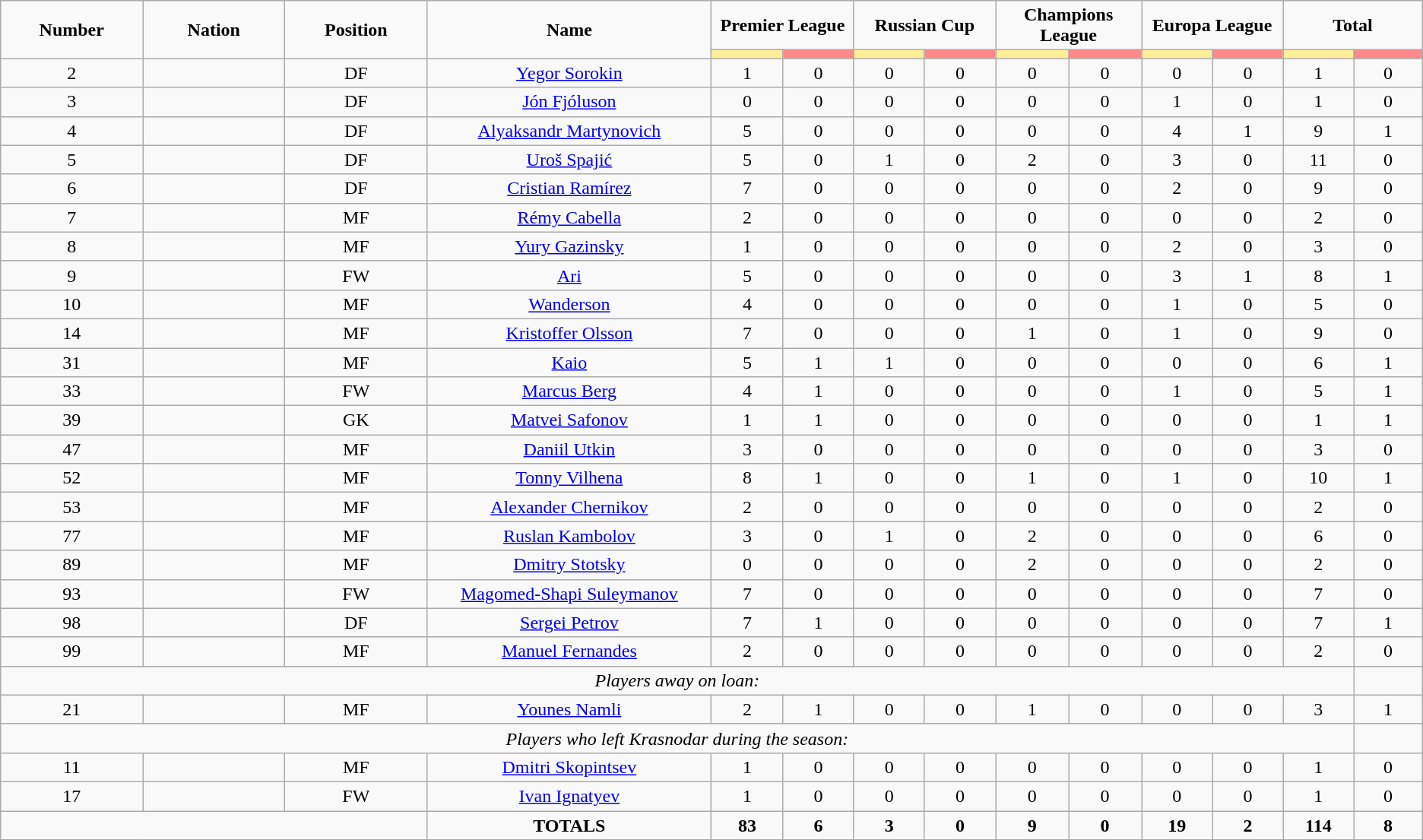<table class="wikitable" style="font-size: 100%; text-align: center;">
<tr>
<td rowspan="2" width="10%" align="center"><strong>Number</strong></td>
<td rowspan="2" width="10%" align="center"><strong>Nation</strong></td>
<td rowspan="2" width="10%" align="center"><strong>Position</strong></td>
<td rowspan="2" width="20%" align="center"><strong>Name</strong></td>
<td colspan="2" align="center"><strong>Premier League</strong></td>
<td colspan="2" align="center"><strong>Russian Cup</strong></td>
<td colspan="2" align="center"><strong>Champions League</strong></td>
<td colspan="2" align="center"><strong>Europa League</strong></td>
<td colspan="2" align="center"><strong>Total</strong></td>
</tr>
<tr>
<th width=60 style="background: #FFEE99"></th>
<th width=60 style="background: #FF8888"></th>
<th width=60 style="background: #FFEE99"></th>
<th width=60 style="background: #FF8888"></th>
<th width=60 style="background: #FFEE99"></th>
<th width=60 style="background: #FF8888"></th>
<th width=60 style="background: #FFEE99"></th>
<th width=60 style="background: #FF8888"></th>
<th width=60 style="background: #FFEE99"></th>
<th width=60 style="background: #FF8888"></th>
</tr>
<tr>
<td>2</td>
<td></td>
<td>DF</td>
<td><a href='#'>Yegor Sorokin</a></td>
<td>1</td>
<td>0</td>
<td>0</td>
<td>0</td>
<td>0</td>
<td>0</td>
<td>0</td>
<td>0</td>
<td>1</td>
<td>0</td>
</tr>
<tr>
<td>3</td>
<td></td>
<td>DF</td>
<td><a href='#'>Jón Fjóluson</a></td>
<td>0</td>
<td>0</td>
<td>0</td>
<td>0</td>
<td>0</td>
<td>0</td>
<td>1</td>
<td>0</td>
<td>1</td>
<td>0</td>
</tr>
<tr>
<td>4</td>
<td></td>
<td>DF</td>
<td><a href='#'>Alyaksandr Martynovich</a></td>
<td>5</td>
<td>0</td>
<td>0</td>
<td>0</td>
<td>0</td>
<td>0</td>
<td>4</td>
<td>1</td>
<td>9</td>
<td>1</td>
</tr>
<tr>
<td>5</td>
<td></td>
<td>DF</td>
<td><a href='#'>Uroš Spajić</a></td>
<td>5</td>
<td>0</td>
<td>1</td>
<td>0</td>
<td>2</td>
<td>0</td>
<td>3</td>
<td>0</td>
<td>11</td>
<td>0</td>
</tr>
<tr>
<td>6</td>
<td></td>
<td>DF</td>
<td><a href='#'>Cristian Ramírez</a></td>
<td>7</td>
<td>0</td>
<td>0</td>
<td>0</td>
<td>0</td>
<td>0</td>
<td>2</td>
<td>0</td>
<td>9</td>
<td>0</td>
</tr>
<tr>
<td>7</td>
<td></td>
<td>MF</td>
<td><a href='#'>Rémy Cabella</a></td>
<td>2</td>
<td>0</td>
<td>0</td>
<td>0</td>
<td>0</td>
<td>0</td>
<td>0</td>
<td>0</td>
<td>2</td>
<td>0</td>
</tr>
<tr>
<td>8</td>
<td></td>
<td>MF</td>
<td><a href='#'>Yury Gazinsky</a></td>
<td>1</td>
<td>0</td>
<td>0</td>
<td>0</td>
<td>0</td>
<td>0</td>
<td>2</td>
<td>0</td>
<td>3</td>
<td>0</td>
</tr>
<tr>
<td>9</td>
<td></td>
<td>FW</td>
<td><a href='#'>Ari</a></td>
<td>5</td>
<td>0</td>
<td>0</td>
<td>0</td>
<td>0</td>
<td>0</td>
<td>3</td>
<td>1</td>
<td>8</td>
<td>1</td>
</tr>
<tr>
<td>10</td>
<td></td>
<td>MF</td>
<td><a href='#'>Wanderson</a></td>
<td>4</td>
<td>0</td>
<td>0</td>
<td>0</td>
<td>0</td>
<td>0</td>
<td>1</td>
<td>0</td>
<td>5</td>
<td>0</td>
</tr>
<tr>
<td>14</td>
<td></td>
<td>MF</td>
<td><a href='#'>Kristoffer Olsson</a></td>
<td>7</td>
<td>0</td>
<td>0</td>
<td>0</td>
<td>1</td>
<td>0</td>
<td>1</td>
<td>0</td>
<td>9</td>
<td>0</td>
</tr>
<tr>
<td>31</td>
<td></td>
<td>MF</td>
<td><a href='#'>Kaio</a></td>
<td>5</td>
<td>1</td>
<td>1</td>
<td>0</td>
<td>0</td>
<td>0</td>
<td>0</td>
<td>0</td>
<td>6</td>
<td>1</td>
</tr>
<tr>
<td>33</td>
<td></td>
<td>FW</td>
<td><a href='#'>Marcus Berg</a></td>
<td>4</td>
<td>1</td>
<td>0</td>
<td>0</td>
<td>0</td>
<td>0</td>
<td>1</td>
<td>0</td>
<td>5</td>
<td>1</td>
</tr>
<tr>
<td>39</td>
<td></td>
<td>GK</td>
<td><a href='#'>Matvei Safonov</a></td>
<td>1</td>
<td>1</td>
<td>0</td>
<td>0</td>
<td>0</td>
<td>0</td>
<td>0</td>
<td>0</td>
<td>1</td>
<td>1</td>
</tr>
<tr>
<td>47</td>
<td></td>
<td>MF</td>
<td><a href='#'>Daniil Utkin</a></td>
<td>3</td>
<td>0</td>
<td>0</td>
<td>0</td>
<td>0</td>
<td>0</td>
<td>0</td>
<td>0</td>
<td>3</td>
<td>0</td>
</tr>
<tr>
<td>52</td>
<td></td>
<td>MF</td>
<td><a href='#'>Tonny Vilhena</a></td>
<td>8</td>
<td>1</td>
<td>0</td>
<td>0</td>
<td>1</td>
<td>0</td>
<td>1</td>
<td>0</td>
<td>10</td>
<td>1</td>
</tr>
<tr>
<td>53</td>
<td></td>
<td>MF</td>
<td><a href='#'>Alexander Chernikov</a></td>
<td>2</td>
<td>0</td>
<td>0</td>
<td>0</td>
<td>0</td>
<td>0</td>
<td>0</td>
<td>0</td>
<td>2</td>
<td>0</td>
</tr>
<tr>
<td>77</td>
<td></td>
<td>MF</td>
<td><a href='#'>Ruslan Kambolov</a></td>
<td>3</td>
<td>0</td>
<td>1</td>
<td>0</td>
<td>2</td>
<td>0</td>
<td>0</td>
<td>0</td>
<td>6</td>
<td>0</td>
</tr>
<tr>
<td>89</td>
<td></td>
<td>MF</td>
<td><a href='#'>Dmitry Stotsky</a></td>
<td>0</td>
<td>0</td>
<td>0</td>
<td>0</td>
<td>2</td>
<td>0</td>
<td>0</td>
<td>0</td>
<td>2</td>
<td>0</td>
</tr>
<tr>
<td>93</td>
<td></td>
<td>FW</td>
<td><a href='#'>Magomed-Shapi Suleymanov</a></td>
<td>7</td>
<td>0</td>
<td>0</td>
<td>0</td>
<td>0</td>
<td>0</td>
<td>0</td>
<td>0</td>
<td>7</td>
<td>0</td>
</tr>
<tr>
<td>98</td>
<td></td>
<td>DF</td>
<td><a href='#'>Sergei Petrov</a></td>
<td>7</td>
<td>1</td>
<td>0</td>
<td>0</td>
<td>0</td>
<td>0</td>
<td>0</td>
<td>0</td>
<td>7</td>
<td>1</td>
</tr>
<tr>
<td>99</td>
<td></td>
<td>MF</td>
<td><a href='#'>Manuel Fernandes</a></td>
<td>2</td>
<td>0</td>
<td>0</td>
<td>0</td>
<td>0</td>
<td>0</td>
<td>0</td>
<td>0</td>
<td>2</td>
<td>0</td>
</tr>
<tr>
<td colspan="13"><em>Players away on loan:</em></td>
</tr>
<tr>
<td>21</td>
<td></td>
<td>MF</td>
<td><a href='#'>Younes Namli</a></td>
<td>2</td>
<td>1</td>
<td>0</td>
<td>0</td>
<td>1</td>
<td>0</td>
<td>0</td>
<td>0</td>
<td>3</td>
<td>1</td>
</tr>
<tr>
<td colspan="13"><em>Players who left Krasnodar during the season:</em></td>
</tr>
<tr>
<td>11</td>
<td></td>
<td>MF</td>
<td><a href='#'>Dmitri Skopintsev</a></td>
<td>1</td>
<td>0</td>
<td>0</td>
<td>0</td>
<td>0</td>
<td>0</td>
<td>0</td>
<td>0</td>
<td>1</td>
<td>0</td>
</tr>
<tr>
<td>17</td>
<td></td>
<td>FW</td>
<td><a href='#'>Ivan Ignatyev</a></td>
<td>1</td>
<td>0</td>
<td>0</td>
<td>0</td>
<td>0</td>
<td>0</td>
<td>0</td>
<td>0</td>
<td>1</td>
<td>0</td>
</tr>
<tr>
<td colspan="3"></td>
<td><strong>TOTALS</strong></td>
<td><strong>83</strong></td>
<td><strong>6</strong></td>
<td><strong>3</strong></td>
<td><strong>0</strong></td>
<td><strong>9</strong></td>
<td><strong>0</strong></td>
<td><strong>19</strong></td>
<td><strong>2</strong></td>
<td><strong>114</strong></td>
<td><strong>8</strong></td>
</tr>
</table>
